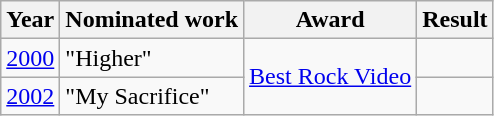<table class="wikitable">
<tr>
<th>Year</th>
<th>Nominated work</th>
<th>Award</th>
<th>Result</th>
</tr>
<tr>
<td align=center><a href='#'>2000</a></td>
<td>"Higher"</td>
<td rowspan="2"><a href='#'>Best Rock Video</a></td>
<td></td>
</tr>
<tr>
<td align=center><a href='#'>2002</a></td>
<td>"My Sacrifice"</td>
<td></td>
</tr>
</table>
